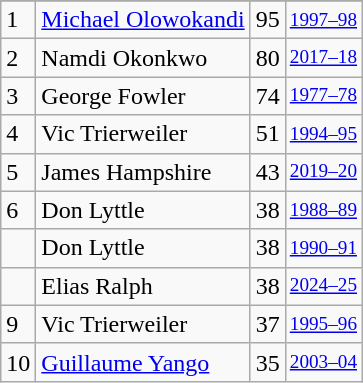<table class="wikitable">
<tr>
</tr>
<tr>
<td>1</td>
<td><a href='#'>Michael Olowokandi</a></td>
<td>95</td>
<td style="font-size:80%;"><a href='#'>1997–98</a></td>
</tr>
<tr>
<td>2</td>
<td>Namdi Okonkwo</td>
<td>80</td>
<td style="font-size:80%;"><a href='#'>2017–18</a></td>
</tr>
<tr>
<td>3</td>
<td>George Fowler</td>
<td>74</td>
<td style="font-size:80%;"><a href='#'>1977–78</a></td>
</tr>
<tr>
<td>4</td>
<td>Vic Trierweiler</td>
<td>51</td>
<td style="font-size:80%;"><a href='#'>1994–95</a></td>
</tr>
<tr>
<td>5</td>
<td>James Hampshire</td>
<td>43</td>
<td style="font-size:80%;"><a href='#'>2019–20</a></td>
</tr>
<tr>
<td>6</td>
<td>Don Lyttle</td>
<td>38</td>
<td style="font-size:80%;"><a href='#'>1988–89</a></td>
</tr>
<tr>
<td></td>
<td>Don Lyttle</td>
<td>38</td>
<td style="font-size:80%;"><a href='#'>1990–91</a></td>
</tr>
<tr>
<td></td>
<td>Elias Ralph</td>
<td>38</td>
<td style="font-size:80%;"><a href='#'>2024–25</a></td>
</tr>
<tr>
<td>9</td>
<td>Vic Trierweiler</td>
<td>37</td>
<td style="font-size:80%;"><a href='#'>1995–96</a></td>
</tr>
<tr>
<td>10</td>
<td><a href='#'>Guillaume Yango</a></td>
<td>35</td>
<td style="font-size:80%;"><a href='#'>2003–04</a></td>
</tr>
</table>
